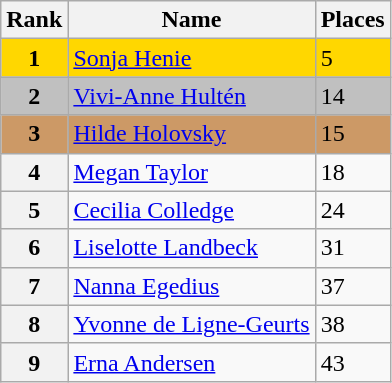<table class="wikitable">
<tr>
<th>Rank</th>
<th>Name</th>
<th>Places</th>
</tr>
<tr bgcolor=gold>
<td align=center><strong>1</strong></td>
<td> <a href='#'>Sonja Henie</a></td>
<td>5</td>
</tr>
<tr bgcolor=silver>
<td align=center><strong>2</strong></td>
<td> <a href='#'>Vivi-Anne Hultén</a></td>
<td>14</td>
</tr>
<tr bgcolor=cc9966>
<td align=center><strong>3</strong></td>
<td> <a href='#'>Hilde Holovsky</a></td>
<td>15</td>
</tr>
<tr>
<th>4</th>
<td> <a href='#'>Megan Taylor</a></td>
<td>18</td>
</tr>
<tr>
<th>5</th>
<td> <a href='#'>Cecilia Colledge</a></td>
<td>24</td>
</tr>
<tr>
<th>6</th>
<td> <a href='#'>Liselotte Landbeck</a></td>
<td>31</td>
</tr>
<tr>
<th>7</th>
<td> <a href='#'>Nanna Egedius</a></td>
<td>37</td>
</tr>
<tr>
<th>8</th>
<td> <a href='#'>Yvonne de Ligne-Geurts</a></td>
<td>38</td>
</tr>
<tr>
<th>9</th>
<td> <a href='#'>Erna Andersen</a></td>
<td>43</td>
</tr>
</table>
